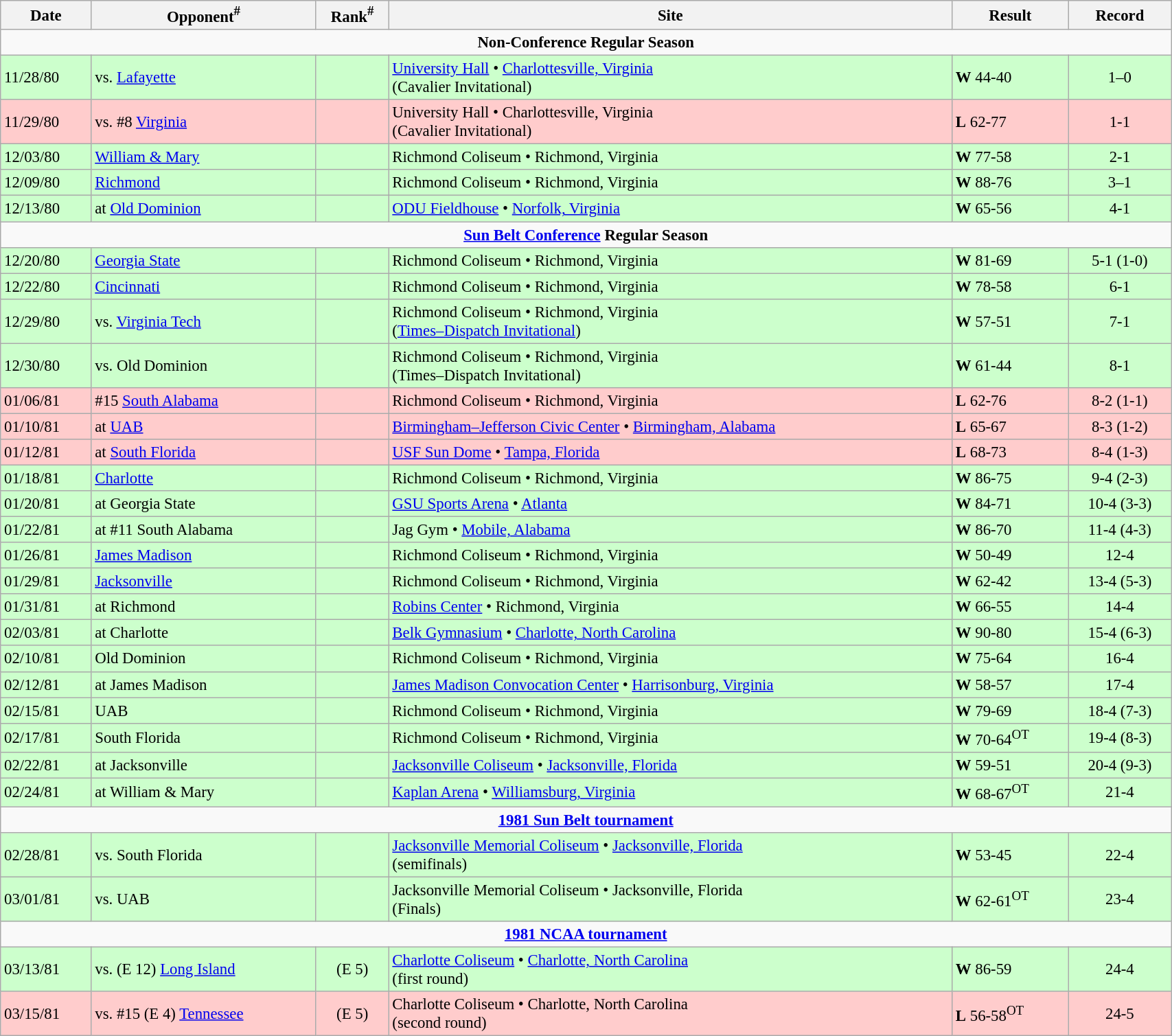<table class="wikitable" style="width:90%; text-align:center; font-size:95%; text-align:left;">
<tr>
<th><strong>Date</strong></th>
<th><strong>Opponent<sup>#</sup></strong></th>
<th><strong>Rank<sup>#</sup></strong></th>
<th><strong>Site</strong></th>
<th><strong>Result</strong></th>
<th><strong>Record</strong></th>
</tr>
<tr>
<td colspan=6 align=center><strong>Non-Conference Regular Season</strong></td>
</tr>
<tr bgcolor =#cfc>
<td>11/28/80</td>
<td>vs. <a href='#'>Lafayette</a></td>
<td></td>
<td><a href='#'>University Hall</a> • <a href='#'>Charlottesville, Virginia</a> <br>(Cavalier Invitational)</td>
<td><strong>W</strong> 44-40</td>
<td align=center>1–0</td>
</tr>
<tr bgcolor =#fcc>
<td>11/29/80</td>
<td>vs. #8 <a href='#'>Virginia</a></td>
<td></td>
<td>University Hall • Charlottesville, Virginia <br>(Cavalier Invitational)</td>
<td><strong>L</strong> 62-77</td>
<td align=center>1-1</td>
</tr>
<tr bgcolor =#cfc>
<td>12/03/80</td>
<td><a href='#'>William & Mary</a></td>
<td></td>
<td>Richmond Coliseum • Richmond, Virginia</td>
<td><strong>W</strong> 77-58</td>
<td align=center>2-1</td>
</tr>
<tr bgcolor =#cfc>
<td>12/09/80</td>
<td><a href='#'>Richmond</a></td>
<td></td>
<td>Richmond Coliseum • Richmond, Virginia</td>
<td><strong>W</strong> 88-76</td>
<td align=center>3–1</td>
</tr>
<tr bgcolor =#cfc>
<td>12/13/80</td>
<td>at <a href='#'>Old Dominion</a></td>
<td></td>
<td><a href='#'>ODU Fieldhouse</a> • <a href='#'>Norfolk, Virginia</a></td>
<td><strong>W</strong> 65-56</td>
<td align=center>4-1</td>
</tr>
<tr>
<td colspan=6 align=center><strong><a href='#'>Sun Belt Conference</a> Regular Season</strong></td>
</tr>
<tr bgcolor =#cfc>
<td>12/20/80</td>
<td><a href='#'>Georgia State</a></td>
<td></td>
<td>Richmond Coliseum • Richmond, Virginia</td>
<td><strong>W</strong> 81-69</td>
<td align=center>5-1 (1-0)</td>
</tr>
<tr bgcolor =#cfc>
<td>12/22/80</td>
<td><a href='#'>Cincinnati</a></td>
<td></td>
<td>Richmond Coliseum • Richmond, Virginia</td>
<td><strong>W</strong> 78-58</td>
<td align=center>6-1</td>
</tr>
<tr bgcolor =#cfc>
<td>12/29/80</td>
<td>vs. <a href='#'>Virginia Tech</a></td>
<td></td>
<td>Richmond Coliseum • Richmond, Virginia<br>(<a href='#'>Times–Dispatch Invitational</a>)</td>
<td><strong>W</strong> 57-51</td>
<td align=center>7-1</td>
</tr>
<tr bgcolor =#cfc>
<td>12/30/80</td>
<td>vs. Old Dominion</td>
<td></td>
<td>Richmond Coliseum • Richmond, Virginia<br>(Times–Dispatch Invitational)</td>
<td><strong>W</strong> 61-44</td>
<td align=center>8-1</td>
</tr>
<tr bgcolor =#fcc>
<td>01/06/81</td>
<td>#15 <a href='#'>South Alabama</a></td>
<td></td>
<td>Richmond Coliseum • Richmond, Virginia</td>
<td><strong>L</strong> 62-76</td>
<td align=center>8-2 (1-1)</td>
</tr>
<tr bgcolor =#fcc>
<td>01/10/81</td>
<td>at <a href='#'>UAB</a></td>
<td></td>
<td><a href='#'>Birmingham–Jefferson Civic Center</a> • <a href='#'>Birmingham, Alabama</a></td>
<td><strong>L</strong> 65-67</td>
<td align=center>8-3 (1-2)</td>
</tr>
<tr bgcolor =#fcc>
<td>01/12/81</td>
<td>at <a href='#'>South Florida</a></td>
<td></td>
<td><a href='#'>USF Sun Dome</a> • <a href='#'>Tampa, Florida</a></td>
<td><strong>L</strong> 68-73</td>
<td align=center>8-4 (1-3)</td>
</tr>
<tr bgcolor =#cfc>
<td>01/18/81</td>
<td><a href='#'>Charlotte</a></td>
<td></td>
<td>Richmond Coliseum • Richmond, Virginia</td>
<td><strong>W</strong> 86-75</td>
<td align=center>9-4 (2-3)</td>
</tr>
<tr bgcolor =#cfc>
<td>01/20/81</td>
<td>at Georgia State</td>
<td></td>
<td><a href='#'>GSU Sports Arena</a> • <a href='#'>Atlanta</a></td>
<td><strong>W</strong> 84-71</td>
<td align=center>10-4 (3-3)</td>
</tr>
<tr bgcolor =#cfc>
<td>01/22/81</td>
<td>at #11 South Alabama</td>
<td></td>
<td>Jag Gym • <a href='#'>Mobile, Alabama</a></td>
<td><strong>W</strong> 86-70</td>
<td align=center>11-4 (4-3)</td>
</tr>
<tr bgcolor =#cfc>
<td>01/26/81</td>
<td><a href='#'>James Madison</a></td>
<td></td>
<td>Richmond Coliseum • Richmond, Virginia</td>
<td><strong>W</strong> 50-49</td>
<td align=center>12-4</td>
</tr>
<tr bgcolor =#cfc>
<td>01/29/81</td>
<td><a href='#'>Jacksonville</a></td>
<td></td>
<td>Richmond Coliseum • Richmond, Virginia</td>
<td><strong>W</strong> 62-42</td>
<td align=center>13-4 (5-3)</td>
</tr>
<tr bgcolor =#cfc>
<td>01/31/81</td>
<td>at Richmond</td>
<td></td>
<td><a href='#'>Robins Center</a> • Richmond, Virginia</td>
<td><strong>W</strong> 66-55</td>
<td align=center>14-4</td>
</tr>
<tr bgcolor =#cfc>
<td>02/03/81</td>
<td>at Charlotte</td>
<td></td>
<td><a href='#'>Belk Gymnasium</a> • <a href='#'>Charlotte, North Carolina</a></td>
<td><strong>W</strong> 90-80</td>
<td align=center>15-4 (6-3)</td>
</tr>
<tr bgcolor =#cfc>
<td>02/10/81</td>
<td>Old Dominion</td>
<td></td>
<td>Richmond Coliseum • Richmond, Virginia</td>
<td><strong>W</strong> 75-64</td>
<td align=center>16-4</td>
</tr>
<tr bgcolor =#cfc>
<td>02/12/81</td>
<td>at James Madison</td>
<td></td>
<td><a href='#'>James Madison Convocation Center</a> • <a href='#'>Harrisonburg, Virginia</a></td>
<td><strong>W</strong> 58-57</td>
<td align=center>17-4</td>
</tr>
<tr bgcolor =#cfc>
<td>02/15/81</td>
<td>UAB</td>
<td></td>
<td>Richmond Coliseum • Richmond, Virginia</td>
<td><strong>W</strong> 79-69</td>
<td align=center>18-4 (7-3)</td>
</tr>
<tr bgcolor =#cfc>
<td>02/17/81</td>
<td>South Florida</td>
<td></td>
<td>Richmond Coliseum • Richmond, Virginia</td>
<td><strong>W</strong> 70-64<sup>OT</sup></td>
<td align=center>19-4 (8-3)</td>
</tr>
<tr bgcolor =#cfc>
<td>02/22/81</td>
<td>at Jacksonville</td>
<td></td>
<td><a href='#'>Jacksonville Coliseum</a> • <a href='#'>Jacksonville, Florida</a></td>
<td><strong>W</strong> 59-51</td>
<td align=center>20-4 (9-3)</td>
</tr>
<tr bgcolor =#cfc>
<td>02/24/81</td>
<td>at William & Mary</td>
<td></td>
<td><a href='#'>Kaplan Arena</a> • <a href='#'>Williamsburg, Virginia</a></td>
<td><strong>W</strong> 68-67<sup>OT</sup></td>
<td align=center>21-4</td>
</tr>
<tr>
<td colspan=6 align=center><strong><a href='#'>1981 Sun Belt tournament</a></strong></td>
</tr>
<tr bgcolor =#cfc>
<td>02/28/81</td>
<td>vs. South Florida</td>
<td></td>
<td><a href='#'>Jacksonville Memorial Coliseum</a> • <a href='#'>Jacksonville, Florida</a><br>(semifinals)</td>
<td><strong>W</strong> 53-45</td>
<td align=center>22-4</td>
</tr>
<tr bgcolor =#cfc>
<td>03/01/81</td>
<td>vs. UAB</td>
<td></td>
<td>Jacksonville Memorial Coliseum • Jacksonville, Florida<br>(Finals)</td>
<td><strong>W</strong> 62-61<sup>OT</sup></td>
<td align=center>23-4</td>
</tr>
<tr>
<td colspan=6 align=center><strong><a href='#'>1981 NCAA tournament</a></strong></td>
</tr>
<tr bgcolor =#cfc>
<td>03/13/81</td>
<td>vs. (E 12) <a href='#'>Long Island</a></td>
<td align=center>(E 5)</td>
<td><a href='#'>Charlotte Coliseum</a> • <a href='#'>Charlotte, North Carolina</a><br>(first round)</td>
<td><strong>W</strong> 86-59 </td>
<td align=center>24-4</td>
</tr>
<tr bgcolor =#fcc>
<td>03/15/81</td>
<td>vs. #15 (E 4) <a href='#'>Tennessee</a></td>
<td align=center>(E 5)</td>
<td>Charlotte Coliseum • Charlotte, North Carolina<br>(second round)</td>
<td><strong>L</strong> 56-58<sup>OT</sup></td>
<td align=center>24-5</td>
</tr>
</table>
